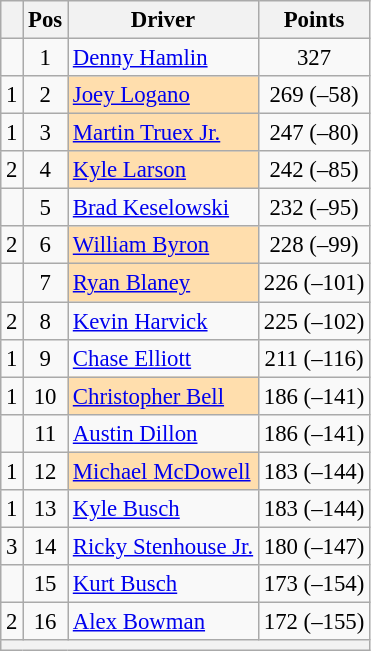<table class="wikitable" style="font-size: 95%">
<tr>
<th></th>
<th>Pos</th>
<th>Driver</th>
<th>Points</th>
</tr>
<tr>
<td align="left"></td>
<td style="text-align:center;">1</td>
<td><a href='#'>Denny Hamlin</a></td>
<td style="text-align:center;">327</td>
</tr>
<tr>
<td align="left"> 1</td>
<td style="text-align:center;">2</td>
<td style="background:#FFDEAD;"><a href='#'>Joey Logano</a></td>
<td style="text-align:center;">269 (–58)</td>
</tr>
<tr>
<td align="left"> 1</td>
<td style="text-align:center;">3</td>
<td style="background:#FFDEAD;"><a href='#'>Martin Truex Jr.</a></td>
<td style="text-align:center;">247 (–80)</td>
</tr>
<tr>
<td align="left"> 2</td>
<td style="text-align:center;">4</td>
<td style="background:#FFDEAD;"><a href='#'>Kyle Larson</a></td>
<td style="text-align:center;">242 (–85)</td>
</tr>
<tr>
<td align="left"></td>
<td style="text-align:center;">5</td>
<td><a href='#'>Brad Keselowski</a></td>
<td style="text-align:center;">232 (–95)</td>
</tr>
<tr>
<td align="left"> 2</td>
<td style="text-align:center;">6</td>
<td style="background:#FFDEAD;"><a href='#'>William Byron</a></td>
<td style="text-align:center;">228 (–99)</td>
</tr>
<tr>
<td align="left"></td>
<td style="text-align:center;">7</td>
<td style="background:#FFDEAD;"><a href='#'>Ryan Blaney</a></td>
<td style="text-align:center;">226 (–101)</td>
</tr>
<tr>
<td align="left"> 2</td>
<td style="text-align:center;">8</td>
<td><a href='#'>Kevin Harvick</a></td>
<td style="text-align:center;">225 (–102)</td>
</tr>
<tr>
<td align="left"> 1</td>
<td style="text-align:center;">9</td>
<td><a href='#'>Chase Elliott</a></td>
<td style="text-align:center;">211 (–116)</td>
</tr>
<tr>
<td align="left"> 1</td>
<td style="text-align:center;">10</td>
<td style="background:#FFDEAD;"><a href='#'>Christopher Bell</a></td>
<td style="text-align:center;">186 (–141)</td>
</tr>
<tr>
<td align="left"></td>
<td style="text-align:center;">11</td>
<td><a href='#'>Austin Dillon</a></td>
<td style="text-align:center;">186 (–141)</td>
</tr>
<tr>
<td align="left"> 1</td>
<td style="text-align:center;">12</td>
<td style="background:#FFDEAD;"><a href='#'>Michael McDowell</a></td>
<td style="text-align:center;">183 (–144)</td>
</tr>
<tr>
<td align="left"> 1</td>
<td style="text-align:center;">13</td>
<td><a href='#'>Kyle Busch</a></td>
<td style="text-align:center;">183 (–144)</td>
</tr>
<tr>
<td align="left"> 3</td>
<td style="text-align:center;">14</td>
<td><a href='#'>Ricky Stenhouse Jr.</a></td>
<td style="text-align:center;">180 (–147)</td>
</tr>
<tr>
<td align="left"></td>
<td style="text-align:center;">15</td>
<td><a href='#'>Kurt Busch</a></td>
<td style="text-align:center;">173 (–154)</td>
</tr>
<tr>
<td align="left"> 2</td>
<td style="text-align:center;">16</td>
<td><a href='#'>Alex Bowman</a></td>
<td style="text-align:center;">172 (–155)</td>
</tr>
<tr class="sortbottom">
<th colspan="9"></th>
</tr>
</table>
